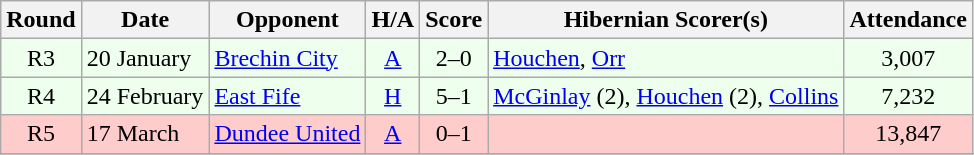<table class="wikitable" style="text-align:center">
<tr>
<th>Round</th>
<th>Date</th>
<th>Opponent</th>
<th>H/A</th>
<th>Score</th>
<th>Hibernian Scorer(s)</th>
<th>Attendance</th>
</tr>
<tr bgcolor=#EEFFEE>
<td>R3</td>
<td align=left>20 January</td>
<td align=left><a href='#'>Brechin City</a></td>
<td><a href='#'>A</a></td>
<td>2–0</td>
<td align=left><a href='#'>Houchen</a>, <a href='#'>Orr</a></td>
<td>3,007</td>
</tr>
<tr bgcolor=#EEFFEE>
<td>R4</td>
<td align=left>24 February</td>
<td align=left><a href='#'>East Fife</a></td>
<td><a href='#'>H</a></td>
<td>5–1</td>
<td align=left><a href='#'>McGinlay</a> (2), <a href='#'>Houchen</a> (2), <a href='#'>Collins</a></td>
<td>7,232</td>
</tr>
<tr bgcolor=#FFCCCC>
<td>R5</td>
<td align=left>17 March</td>
<td align=left><a href='#'>Dundee United</a></td>
<td><a href='#'>A</a></td>
<td>0–1</td>
<td align=left></td>
<td>13,847</td>
</tr>
<tr>
</tr>
</table>
